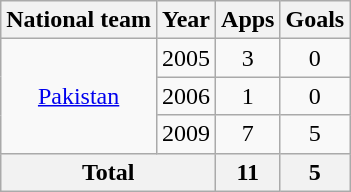<table class="wikitable" style="text-align:center">
<tr>
<th>National team</th>
<th>Year</th>
<th>Apps</th>
<th>Goals</th>
</tr>
<tr>
<td rowspan="3"><a href='#'>Pakistan</a></td>
<td>2005</td>
<td>3</td>
<td>0</td>
</tr>
<tr>
<td>2006</td>
<td>1</td>
<td>0</td>
</tr>
<tr>
<td>2009</td>
<td>7</td>
<td>5</td>
</tr>
<tr>
<th colspan="2">Total</th>
<th>11</th>
<th>5</th>
</tr>
</table>
